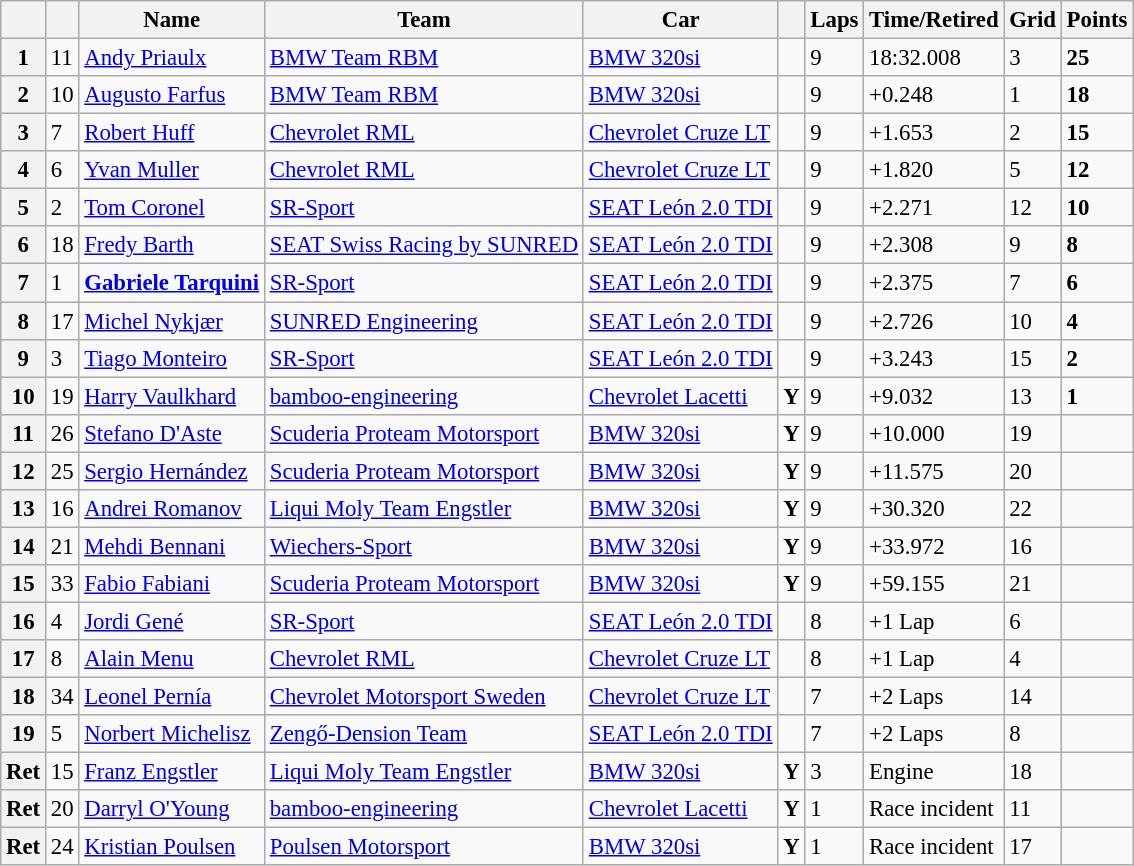<table class="wikitable sortable" style="font-size: 95%;">
<tr>
<th></th>
<th></th>
<th>Name</th>
<th>Team</th>
<th>Car</th>
<th></th>
<th>Laps</th>
<th>Time/Retired</th>
<th>Grid</th>
<th>Points</th>
</tr>
<tr>
<th>1</th>
<td>11</td>
<td> <a href='#'>Andy Priaulx</a></td>
<td><a href='#'>BMW Team RBM</a></td>
<td><a href='#'>BMW 320si</a></td>
<td></td>
<td>9</td>
<td>18:32.008</td>
<td>3</td>
<td><strong>25</strong></td>
</tr>
<tr>
<th>2</th>
<td>10</td>
<td> <a href='#'>Augusto Farfus</a></td>
<td><a href='#'>BMW Team RBM</a></td>
<td><a href='#'>BMW 320si</a></td>
<td></td>
<td>9</td>
<td>+0.248</td>
<td>1</td>
<td><strong>18</strong></td>
</tr>
<tr>
<th>3</th>
<td>7</td>
<td> <a href='#'>Robert Huff</a></td>
<td><a href='#'>Chevrolet RML</a></td>
<td><a href='#'>Chevrolet Cruze LT</a></td>
<td></td>
<td>9</td>
<td>+1.653</td>
<td>2</td>
<td><strong>15</strong></td>
</tr>
<tr>
<th>4</th>
<td>6</td>
<td> <a href='#'>Yvan Muller</a></td>
<td><a href='#'>Chevrolet RML</a></td>
<td><a href='#'>Chevrolet Cruze LT</a></td>
<td></td>
<td>9</td>
<td>+1.820</td>
<td>5</td>
<td><strong>12</strong></td>
</tr>
<tr>
<th>5</th>
<td>2</td>
<td> <a href='#'>Tom Coronel</a></td>
<td><a href='#'>SR-Sport</a></td>
<td><a href='#'>SEAT León 2.0 TDI</a></td>
<td></td>
<td>9</td>
<td>+2.271</td>
<td>12</td>
<td><strong>10</strong></td>
</tr>
<tr>
<th>6</th>
<td>18</td>
<td> <a href='#'>Fredy Barth</a></td>
<td><a href='#'>SEAT Swiss Racing by SUNRED</a></td>
<td><a href='#'>SEAT León 2.0 TDI</a></td>
<td></td>
<td>9</td>
<td>+2.308</td>
<td>9</td>
<td><strong>8</strong></td>
</tr>
<tr>
<th>7</th>
<td>1</td>
<td> <strong><a href='#'>Gabriele Tarquini</a></strong></td>
<td><a href='#'>SR-Sport</a></td>
<td><a href='#'>SEAT León 2.0 TDI</a></td>
<td></td>
<td>9</td>
<td>+2.375</td>
<td>7</td>
<td><strong>6</strong></td>
</tr>
<tr>
<th>8</th>
<td>17</td>
<td> <a href='#'>Michel Nykjær</a></td>
<td><a href='#'>SUNRED Engineering</a></td>
<td><a href='#'>SEAT León 2.0 TDI</a></td>
<td></td>
<td>9</td>
<td>+2.726</td>
<td>10</td>
<td><strong>4</strong></td>
</tr>
<tr>
<th>9</th>
<td>3</td>
<td> <a href='#'>Tiago Monteiro</a></td>
<td><a href='#'>SR-Sport</a></td>
<td><a href='#'>SEAT León 2.0 TDI</a></td>
<td></td>
<td>9</td>
<td>+3.243</td>
<td>15</td>
<td><strong>2</strong></td>
</tr>
<tr>
<th>10</th>
<td>19</td>
<td> <a href='#'>Harry Vaulkhard</a></td>
<td><a href='#'>bamboo-engineering</a></td>
<td><a href='#'>Chevrolet Lacetti</a></td>
<td align=center><strong><span>Y</span></strong></td>
<td>9</td>
<td>+9.032</td>
<td>13</td>
<td><strong>1</strong></td>
</tr>
<tr>
<th>11</th>
<td>26</td>
<td> <a href='#'>Stefano D'Aste</a></td>
<td><a href='#'>Scuderia Proteam Motorsport</a></td>
<td><a href='#'>BMW 320si</a></td>
<td align=center><strong><span>Y</span></strong></td>
<td>9</td>
<td>+10.000</td>
<td>19</td>
<td></td>
</tr>
<tr>
<th>12</th>
<td>25</td>
<td> <a href='#'>Sergio Hernández</a></td>
<td><a href='#'>Scuderia Proteam Motorsport</a></td>
<td><a href='#'>BMW 320si</a></td>
<td align=center><strong><span>Y</span></strong></td>
<td>9</td>
<td>+11.575</td>
<td>20</td>
<td></td>
</tr>
<tr>
<th>13</th>
<td>16</td>
<td> <a href='#'>Andrei Romanov</a></td>
<td><a href='#'>Liqui Moly Team Engstler</a></td>
<td><a href='#'>BMW 320si</a></td>
<td align=center><strong><span>Y</span></strong></td>
<td>9</td>
<td>+30.320</td>
<td>22</td>
<td></td>
</tr>
<tr>
<th>14</th>
<td>21</td>
<td> <a href='#'>Mehdi Bennani</a></td>
<td><a href='#'>Wiechers-Sport</a></td>
<td><a href='#'>BMW 320si</a></td>
<td align=center><strong><span>Y</span></strong></td>
<td>9</td>
<td>+33.972</td>
<td>16</td>
<td></td>
</tr>
<tr>
<th>15</th>
<td>33</td>
<td> <a href='#'>Fabio Fabiani</a></td>
<td><a href='#'>Scuderia Proteam Motorsport</a></td>
<td><a href='#'>BMW 320si</a></td>
<td align=center><strong><span>Y</span></strong></td>
<td>9</td>
<td>+59.155</td>
<td>21</td>
<td></td>
</tr>
<tr>
<th>16</th>
<td>4</td>
<td> <a href='#'>Jordi Gené</a></td>
<td><a href='#'>SR-Sport</a></td>
<td><a href='#'>SEAT León 2.0 TDI</a></td>
<td></td>
<td>8</td>
<td>+1 Lap</td>
<td>6</td>
<td></td>
</tr>
<tr>
<th>17</th>
<td>8</td>
<td> <a href='#'>Alain Menu</a></td>
<td><a href='#'>Chevrolet RML</a></td>
<td><a href='#'>Chevrolet Cruze LT</a></td>
<td></td>
<td>8</td>
<td>+1 Lap</td>
<td>4</td>
<td></td>
</tr>
<tr>
<th>18</th>
<td>34</td>
<td> <a href='#'>Leonel Pernía</a></td>
<td><a href='#'>Chevrolet Motorsport Sweden</a></td>
<td><a href='#'>Chevrolet Cruze LT</a></td>
<td></td>
<td>7</td>
<td>+2 Laps</td>
<td>14</td>
<td></td>
</tr>
<tr>
<th>19</th>
<td>5</td>
<td> <a href='#'>Norbert Michelisz</a></td>
<td><a href='#'>Zengő-Dension Team</a></td>
<td><a href='#'>SEAT León 2.0 TDI</a></td>
<td></td>
<td>7</td>
<td>+2 Laps</td>
<td>8</td>
<td></td>
</tr>
<tr>
<th>Ret</th>
<td>15</td>
<td> <a href='#'>Franz Engstler</a></td>
<td><a href='#'>Liqui Moly Team Engstler</a></td>
<td><a href='#'>BMW 320si</a></td>
<td align=center><strong><span>Y</span></strong></td>
<td>3</td>
<td>Engine</td>
<td>18</td>
<td></td>
</tr>
<tr>
<th>Ret</th>
<td>20</td>
<td> <a href='#'>Darryl O'Young</a></td>
<td><a href='#'>bamboo-engineering</a></td>
<td><a href='#'>Chevrolet Lacetti</a></td>
<td align=center><strong><span>Y</span></strong></td>
<td>1</td>
<td>Race incident</td>
<td>11</td>
<td></td>
</tr>
<tr>
<th>Ret</th>
<td>24</td>
<td> <a href='#'>Kristian Poulsen</a></td>
<td><a href='#'>Poulsen Motorsport</a></td>
<td><a href='#'>BMW 320si</a></td>
<td align=center><strong><span>Y</span></strong></td>
<td>1</td>
<td>Race incident</td>
<td>17</td>
<td></td>
</tr>
</table>
